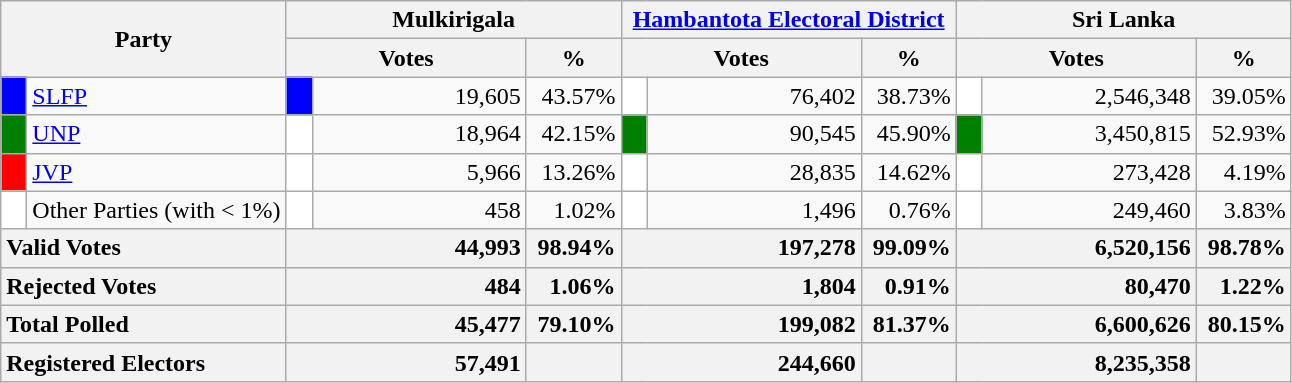<table class="wikitable">
<tr>
<th colspan="2" width="144px"rowspan="2">Party</th>
<th colspan="3" width="216px">Mulkirigala</th>
<th colspan="3" width="216px"><a href='#'>Hambantota Electoral District</a></th>
<th colspan="3" width="216px">Sri Lanka</th>
</tr>
<tr>
<th colspan="2" width="144px">Votes</th>
<th>%</th>
<th colspan="2" width="144px">Votes</th>
<th>%</th>
<th colspan="2" width="144px">Votes</th>
<th>%</th>
</tr>
<tr>
<td style="background-color:blue;" width="10px"></td>
<td style="text-align:left;"><a href='#'>SLFP</a></td>
<td style="background-color:blue;" width="10px"></td>
<td style="text-align:right;">19,605</td>
<td style="text-align:right;">43.57%</td>
<td style="background-color:white;" width="10px"></td>
<td style="text-align:right;">76,402</td>
<td style="text-align:right;">38.73%</td>
<td style="background-color:white;" width="10px"></td>
<td style="text-align:right;">2,546,348</td>
<td style="text-align:right;">39.05%</td>
</tr>
<tr>
<td style="background-color:green;" width="10px"></td>
<td style="text-align:left;"><a href='#'>UNP</a></td>
<td style="background-color:white;" width="10px"></td>
<td style="text-align:right;">18,964</td>
<td style="text-align:right;">42.15%</td>
<td style="background-color:green;" width="10px"></td>
<td style="text-align:right;">90,545</td>
<td style="text-align:right;">45.90%</td>
<td style="background-color:green;" width="10px"></td>
<td style="text-align:right;">3,450,815</td>
<td style="text-align:right;">52.93%</td>
</tr>
<tr>
<td style="background-color:red;" width="10px"></td>
<td style="text-align:left;"><a href='#'>JVP</a></td>
<td style="background-color:white;" width="10px"></td>
<td style="text-align:right;">5,966</td>
<td style="text-align:right;">13.26%</td>
<td style="background-color:white;" width="10px"></td>
<td style="text-align:right;">28,835</td>
<td style="text-align:right;">14.62%</td>
<td style="background-color:white;" width="10px"></td>
<td style="text-align:right;">273,428</td>
<td style="text-align:right;">4.19%</td>
</tr>
<tr>
<td style="background-color:white;" width="10px"></td>
<td style="text-align:left;">Other Parties (with < 1%)</td>
<td style="background-color:white;" width="10px"></td>
<td style="text-align:right;">458</td>
<td style="text-align:right;">1.02%</td>
<td style="background-color:white;" width="10px"></td>
<td style="text-align:right;">1,496</td>
<td style="text-align:right;">0.76%</td>
<td style="background-color:white;" width="10px"></td>
<td style="text-align:right;">249,460</td>
<td style="text-align:right;">3.83%</td>
</tr>
<tr>
<th colspan="2" width="144px"style="text-align:left;">Valid Votes</th>
<th style="text-align:right;"colspan="2" width="144px">44,993</th>
<th style="text-align:right;">98.94%</th>
<th style="text-align:right;"colspan="2" width="144px">197,278</th>
<th style="text-align:right;">99.09%</th>
<th style="text-align:right;"colspan="2" width="144px">6,520,156</th>
<th style="text-align:right;">98.78%</th>
</tr>
<tr>
<th colspan="2" width="144px"style="text-align:left;">Rejected Votes</th>
<th style="text-align:right;"colspan="2" width="144px">484</th>
<th style="text-align:right;">1.06%</th>
<th style="text-align:right;"colspan="2" width="144px">1,804</th>
<th style="text-align:right;">0.91%</th>
<th style="text-align:right;"colspan="2" width="144px">80,470</th>
<th style="text-align:right;">1.22%</th>
</tr>
<tr>
<th colspan="2" width="144px"style="text-align:left;">Total Polled</th>
<th style="text-align:right;"colspan="2" width="144px">45,477</th>
<th style="text-align:right;">79.10%</th>
<th style="text-align:right;"colspan="2" width="144px">199,082</th>
<th style="text-align:right;">81.37%</th>
<th style="text-align:right;"colspan="2" width="144px">6,600,626</th>
<th style="text-align:right;">80.15%</th>
</tr>
<tr>
<th colspan="2" width="144px"style="text-align:left;">Registered Electors</th>
<th style="text-align:right;"colspan="2" width="144px">57,491</th>
<th></th>
<th style="text-align:right;"colspan="2" width="144px">244,660</th>
<th></th>
<th style="text-align:right;"colspan="2" width="144px">8,235,358</th>
<th></th>
</tr>
</table>
